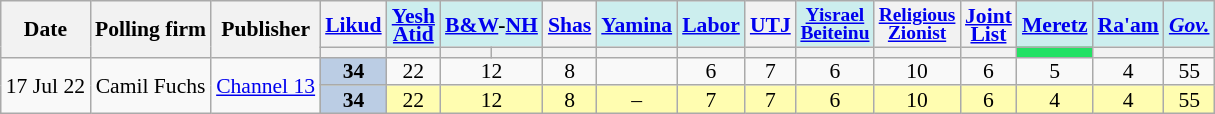<table class="wikitable sortable" style=text-align:center;font-size:90%;line-height:12px>
<tr>
<th rowspan=2>Date</th>
<th rowspan=2>Polling firm</th>
<th rowspan=2>Publisher</th>
<th><a href='#'>Likud</a></th>
<th style=background:#cee><a href='#'>Yesh<br>Atid</a></th>
<th style=background:#cee colspan=2><a href='#'>B&W</a>-<a href='#'>NH</a></th>
<th><a href='#'>Shas</a></th>
<th style=background:#cee><a href='#'>Yamina</a></th>
<th style=background:#cee><a href='#'>Labor</a></th>
<th><a href='#'>UTJ</a></th>
<th style="background:#cee; font-size:90%"><a href='#'>Yisrael<br>Beiteinu</a></th>
<th style=font-size:90%><a href='#'>Religious<br>Zionist</a></th>
<th><a href='#'>Joint<br>List</a></th>
<th style=background:#cee><a href='#'>Meretz</a></th>
<th style=background:#cee><a href='#'>Ra'am</a></th>
<th style=background:#cee><a href='#'><em>Gov.</em></a></th>
</tr>
<tr>
<th style=background:></th>
<th style=background:></th>
<th style=background:></th>
<th style=background:></th>
<th style=background:></th>
<th style=background:></th>
<th style=background:></th>
<th style=background:></th>
<th style=background:></th>
<th style=background:></th>
<th style=background:></th>
<th style=background:#23e164></th>
<th style=background:></th>
<th style=background:></th>
</tr>
<tr>
<td rowspan=2 data-sort-value=2022-07-17>17 Jul 22</td>
<td rowspan=2>Camil Fuchs</td>
<td rowspan=2><a href='#'>Channel 13</a></td>
<td style=background:#BBCDE4><strong>34</strong>	</td>
<td>22					</td>
<td colspan=2>12		</td>
<td>8					</td>
<td>	</td>
<td>6					</td>
<td>7					</td>
<td>6					</td>
<td>10					</td>
<td>6					</td>
<td>5	</td>
<td>4					</td>
<td>55					</td>
</tr>
<tr style=background:#fffdb0>
<td style=background:#BBCDE4><strong>34</strong>	</td>
<td>22					</td>
<td colspan=2>12		</td>
<td>8					</td>
<td>–					</td>
<td>7					</td>
<td>7					</td>
<td>6					</td>
<td>10					</td>
<td>6					</td>
<td>4					</td>
<td>4					</td>
<td>55					</td>
</tr>
</table>
